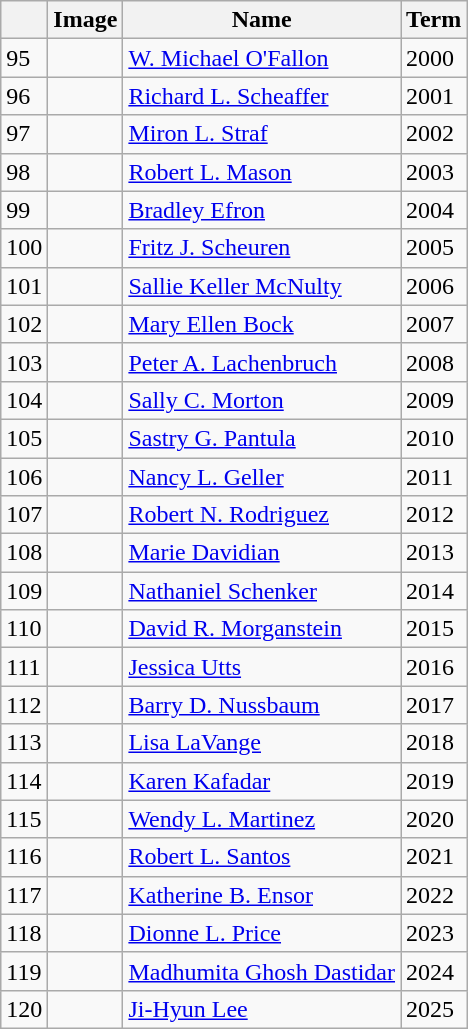<table class="wikitable sortable">
<tr>
<th></th>
<th class="unsortable">Image</th>
<th>Name</th>
<th>Term</th>
</tr>
<tr>
<td>95</td>
<td></td>
<td><a href='#'>W. Michael O'Fallon</a></td>
<td>2000</td>
</tr>
<tr>
<td>96</td>
<td></td>
<td><a href='#'>Richard L. Scheaffer</a></td>
<td>2001</td>
</tr>
<tr>
<td>97</td>
<td></td>
<td><a href='#'>Miron L. Straf</a></td>
<td>2002</td>
</tr>
<tr>
<td>98</td>
<td></td>
<td><a href='#'>Robert L. Mason</a></td>
<td>2003</td>
</tr>
<tr>
<td>99</td>
<td></td>
<td><a href='#'>Bradley Efron</a></td>
<td>2004</td>
</tr>
<tr>
<td>100</td>
<td></td>
<td><a href='#'>Fritz J. Scheuren</a></td>
<td>2005</td>
</tr>
<tr>
<td>101</td>
<td></td>
<td><a href='#'>Sallie Keller McNulty</a></td>
<td>2006</td>
</tr>
<tr>
<td>102</td>
<td></td>
<td><a href='#'>Mary Ellen Bock</a></td>
<td>2007</td>
</tr>
<tr>
<td>103</td>
<td></td>
<td><a href='#'>Peter A. Lachenbruch</a></td>
<td>2008</td>
</tr>
<tr>
<td>104</td>
<td></td>
<td><a href='#'>Sally C. Morton</a></td>
<td>2009</td>
</tr>
<tr>
<td>105</td>
<td></td>
<td><a href='#'>Sastry G. Pantula</a></td>
<td>2010</td>
</tr>
<tr>
<td>106</td>
<td></td>
<td><a href='#'>Nancy L. Geller</a></td>
<td>2011</td>
</tr>
<tr>
<td>107</td>
<td></td>
<td><a href='#'>Robert N. Rodriguez</a></td>
<td>2012</td>
</tr>
<tr>
<td>108</td>
<td></td>
<td><a href='#'>Marie Davidian</a></td>
<td>2013</td>
</tr>
<tr>
<td>109</td>
<td></td>
<td><a href='#'>Nathaniel Schenker</a></td>
<td>2014</td>
</tr>
<tr>
<td>110</td>
<td></td>
<td><a href='#'>David R. Morganstein</a></td>
<td>2015</td>
</tr>
<tr>
<td>111</td>
<td></td>
<td><a href='#'>Jessica Utts</a></td>
<td>2016</td>
</tr>
<tr>
<td>112</td>
<td></td>
<td><a href='#'>Barry D. Nussbaum</a></td>
<td>2017</td>
</tr>
<tr>
<td>113</td>
<td></td>
<td><a href='#'>Lisa LaVange</a></td>
<td>2018</td>
</tr>
<tr>
<td>114</td>
<td></td>
<td><a href='#'>Karen Kafadar</a></td>
<td>2019</td>
</tr>
<tr>
<td>115</td>
<td></td>
<td><a href='#'>Wendy L. Martinez</a></td>
<td>2020</td>
</tr>
<tr>
<td>116</td>
<td></td>
<td><a href='#'>Robert L. Santos</a></td>
<td>2021</td>
</tr>
<tr>
<td>117</td>
<td></td>
<td><a href='#'>Katherine B. Ensor</a></td>
<td>2022</td>
</tr>
<tr>
<td>118</td>
<td></td>
<td><a href='#'>Dionne L. Price</a></td>
<td>2023</td>
</tr>
<tr>
<td>119</td>
<td></td>
<td><a href='#'>Madhumita Ghosh Dastidar</a></td>
<td>2024</td>
</tr>
<tr>
<td>120</td>
<td></td>
<td><a href='#'>Ji-Hyun Lee</a></td>
<td>2025</td>
</tr>
</table>
